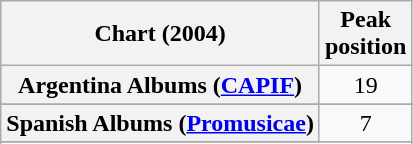<table class="wikitable sortable plainrowheaders" style="text-align:center;">
<tr>
<th scope="col">Chart (2004)</th>
<th scope="col">Peak<br> position</th>
</tr>
<tr>
<th scope="row">Argentina Albums (<a href='#'>CAPIF</a>)</th>
<td align="center">19</td>
</tr>
<tr>
</tr>
<tr>
</tr>
<tr>
<th scope="row">Spanish Albums (<a href='#'>Promusicae</a>)</th>
<td align="center">7</td>
</tr>
<tr>
</tr>
<tr>
</tr>
<tr>
</tr>
<tr>
</tr>
</table>
